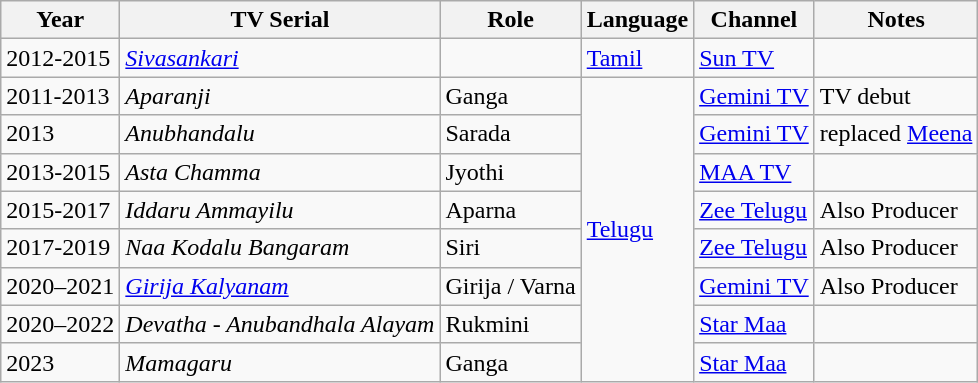<table class="wikitable">
<tr>
<th>Year</th>
<th>TV Serial</th>
<th>Role</th>
<th>Language</th>
<th>Channel</th>
<th>Notes</th>
</tr>
<tr>
<td>2012-2015</td>
<td><em><a href='#'>Sivasankari</a></em></td>
<td></td>
<td><a href='#'>Tamil</a></td>
<td><a href='#'>Sun TV</a></td>
<td></td>
</tr>
<tr>
<td>2011-2013</td>
<td><em>Aparanji</em></td>
<td>Ganga</td>
<td rowspan=8><a href='#'>Telugu</a></td>
<td><a href='#'>Gemini TV</a></td>
<td>TV debut</td>
</tr>
<tr>
<td>2013</td>
<td><em>Anubhandalu</em></td>
<td>Sarada</td>
<td><a href='#'>Gemini TV</a></td>
<td>replaced <a href='#'>Meena</a></td>
</tr>
<tr>
<td>2013-2015</td>
<td><em>Asta Chamma</em></td>
<td>Jyothi</td>
<td><a href='#'>MAA TV</a></td>
<td></td>
</tr>
<tr>
<td>2015-2017</td>
<td><em>Iddaru Ammayilu</em></td>
<td>Aparna</td>
<td><a href='#'>Zee Telugu</a></td>
<td>Also Producer</td>
</tr>
<tr>
<td>2017-2019</td>
<td><em>Naa Kodalu Bangaram</em></td>
<td>Siri</td>
<td><a href='#'>Zee Telugu</a></td>
<td>Also Producer</td>
</tr>
<tr>
<td>2020–2021</td>
<td><em><a href='#'>Girija Kalyanam</a></em></td>
<td>Girija / Varna</td>
<td><a href='#'>Gemini TV</a></td>
<td>Also Producer</td>
</tr>
<tr>
<td>2020–2022</td>
<td><em>Devatha - Anubandhala Alayam</em></td>
<td>Rukmini</td>
<td><a href='#'>Star Maa</a></td>
</tr>
<tr>
<td>2023</td>
<td><em>Mamagaru</em></td>
<td>Ganga</td>
<td><a href='#'>Star Maa</a></td>
<td></td>
</tr>
</table>
